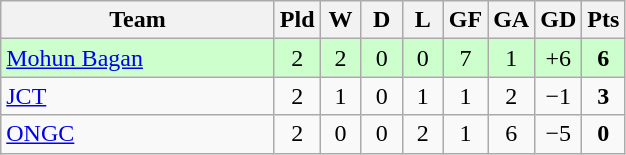<table class="wikitable" style="text-align: center;">
<tr>
<th width="175">Team</th>
<th width="20">Pld</th>
<th width="20">W</th>
<th width="20">D</th>
<th width="20">L</th>
<th width="20">GF</th>
<th width="20">GA</th>
<th width="20">GD</th>
<th width="20">Pts</th>
</tr>
<tr bgcolor=#ccffcc>
<td align=left> <a href='#'>Mohun Bagan</a></td>
<td>2</td>
<td>2</td>
<td>0</td>
<td>0</td>
<td>7</td>
<td>1</td>
<td>+6</td>
<td><strong>6</strong></td>
</tr>
<tr>
<td align=left> <a href='#'>JCT</a></td>
<td>2</td>
<td>1</td>
<td>0</td>
<td>1</td>
<td>1</td>
<td>2</td>
<td>−1</td>
<td><strong>3</strong></td>
</tr>
<tr>
<td align=left> <a href='#'>ONGC</a></td>
<td>2</td>
<td>0</td>
<td>0</td>
<td>2</td>
<td>1</td>
<td>6</td>
<td>−5</td>
<td><strong>0</strong></td>
</tr>
</table>
